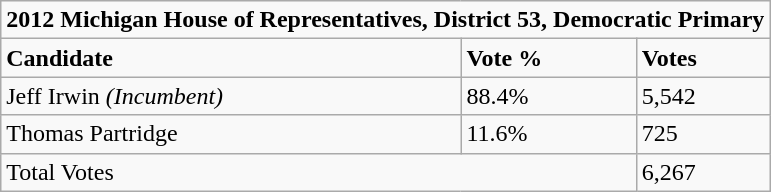<table class="wikitable">
<tr>
<td colspan="3"><strong>2012 Michigan House of Representatives, District 53, Democratic Primary</strong></td>
</tr>
<tr>
<td><strong>Candidate</strong></td>
<td><strong>Vote %</strong></td>
<td><strong>Votes</strong></td>
</tr>
<tr>
<td>Jeff Irwin <em>(Incumbent)</em></td>
<td>88.4%</td>
<td>5,542</td>
</tr>
<tr>
<td>Thomas Partridge</td>
<td>11.6%</td>
<td>725</td>
</tr>
<tr>
<td colspan="2">Total Votes</td>
<td>6,267</td>
</tr>
</table>
